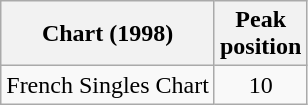<table class="wikitable">
<tr>
<th>Chart (1998)</th>
<th>Peak<br>position</th>
</tr>
<tr>
<td>French Singles Chart</td>
<td style="text-align:center;">10</td>
</tr>
</table>
